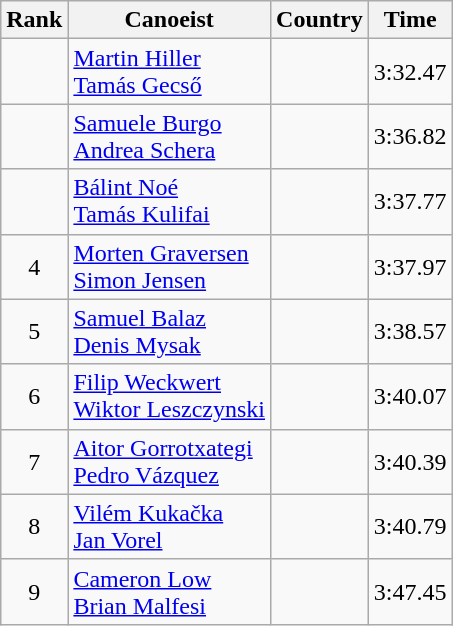<table class="wikitable" style="text-align:center">
<tr>
<th>Rank</th>
<th>Canoeist</th>
<th>Country</th>
<th>Time</th>
</tr>
<tr>
<td></td>
<td align="left"><a href='#'>Martin Hiller</a><br><a href='#'>Tamás Gecső</a></td>
<td align="left"></td>
<td>3:32.47</td>
</tr>
<tr>
<td></td>
<td align="left"><a href='#'>Samuele Burgo</a><br><a href='#'>Andrea Schera</a></td>
<td align="left"></td>
<td>3:36.82</td>
</tr>
<tr>
<td></td>
<td align="left"><a href='#'>Bálint Noé</a><br><a href='#'>Tamás Kulifai</a></td>
<td align="left"></td>
<td>3:37.77</td>
</tr>
<tr>
<td>4</td>
<td align="left"><a href='#'>Morten Graversen</a><br><a href='#'>Simon Jensen</a></td>
<td align="left"></td>
<td>3:37.97</td>
</tr>
<tr>
<td>5</td>
<td align="left"><a href='#'>Samuel Balaz</a><br><a href='#'>Denis Mysak</a></td>
<td align="left"></td>
<td>3:38.57</td>
</tr>
<tr>
<td>6</td>
<td align="left"><a href='#'>Filip Weckwert</a><br><a href='#'>Wiktor Leszczynski</a></td>
<td align="left"></td>
<td>3:40.07</td>
</tr>
<tr>
<td>7</td>
<td align="left"><a href='#'>Aitor Gorrotxategi</a><br><a href='#'>Pedro Vázquez</a></td>
<td align="left"></td>
<td>3:40.39</td>
</tr>
<tr>
<td>8</td>
<td align="left"><a href='#'>Vilém Kukačka</a><br><a href='#'>Jan Vorel</a></td>
<td align="left"></td>
<td>3:40.79</td>
</tr>
<tr>
<td>9</td>
<td align="left"><a href='#'>Cameron Low</a><br><a href='#'>Brian Malfesi</a></td>
<td align="left"></td>
<td>3:47.45</td>
</tr>
</table>
